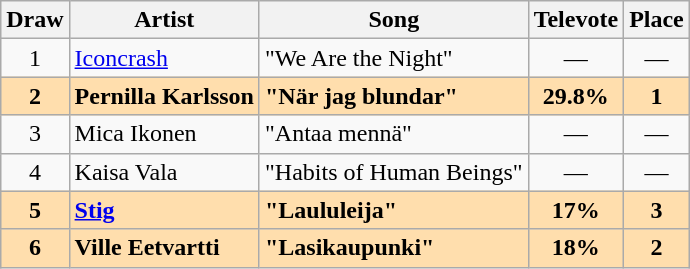<table class="sortable wikitable" style="margin: 1em auto 1em auto; text-align:center">
<tr>
<th>Draw</th>
<th>Artist</th>
<th>Song</th>
<th>Televote</th>
<th>Place</th>
</tr>
<tr>
<td>1</td>
<td align="left"><a href='#'>Iconcrash</a></td>
<td align="left">"We Are the Night"</td>
<td data-sort-value="0">—</td>
<td data-sort-value="4">—</td>
</tr>
<tr style="font-weight:bold; background:navajowhite;">
<td>2</td>
<td align="left">Pernilla Karlsson</td>
<td align="left">"När jag blundar"</td>
<td>29.8%</td>
<td>1</td>
</tr>
<tr>
<td>3</td>
<td align="left">Mica Ikonen</td>
<td align="left">"Antaa mennä"</td>
<td data-sort-value="0">—</td>
<td data-sort-value="4">—</td>
</tr>
<tr>
<td>4</td>
<td align="left">Kaisa Vala</td>
<td align="left">"Habits of Human Beings"</td>
<td data-sort-value="0">—</td>
<td data-sort-value="4">—</td>
</tr>
<tr style="font-weight:bold; background:navajowhite;">
<td>5</td>
<td align="left"><a href='#'>Stig</a></td>
<td align="left">"Laululeija"</td>
<td>17%</td>
<td>3</td>
</tr>
<tr style="font-weight:bold; background:navajowhite;">
<td>6</td>
<td align="left">Ville Eetvartti</td>
<td align="left">"Lasikaupunki"</td>
<td>18%</td>
<td>2</td>
</tr>
</table>
